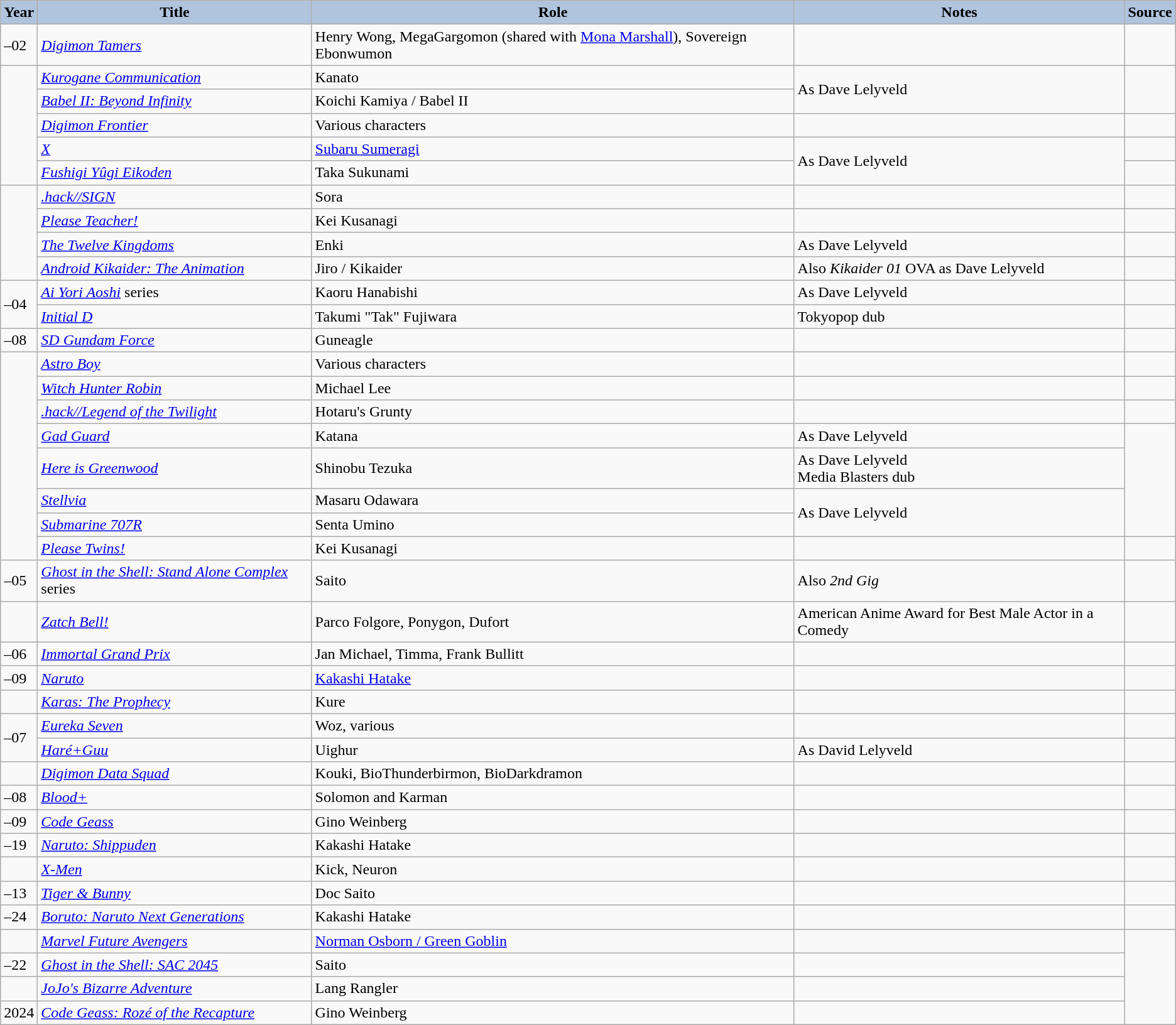<table class="wikitable sortable">
<tr>
<th style="background:#b0c4de;">Year </th>
<th style="background:#b0c4de;">Title</th>
<th style="background:#b0c4de;">Role</th>
<th style="background:#b0c4de;" class="unsortable">Notes</th>
<th style="background:#b0c4de;" class="unsortable">Source</th>
</tr>
<tr>
<td>–02</td>
<td><em><a href='#'>Digimon Tamers</a></em></td>
<td>Henry Wong, MegaGargomon (shared with <a href='#'>Mona Marshall</a>), Sovereign Ebonwumon</td>
<td></td>
<td></td>
</tr>
<tr>
<td rowspan="5"></td>
<td><em><a href='#'>Kurogane Communication</a></em></td>
<td>Kanato</td>
<td rowspan="2">As Dave Lelyveld</td>
<td rowspan="2"></td>
</tr>
<tr>
<td><em><a href='#'>Babel II: Beyond Infinity</a></em></td>
<td>Koichi Kamiya / Babel II</td>
</tr>
<tr>
<td><em><a href='#'>Digimon Frontier</a></em></td>
<td>Various characters</td>
<td></td>
<td></td>
</tr>
<tr>
<td><em><a href='#'>X</a></em></td>
<td><a href='#'>Subaru Sumeragi</a></td>
<td rowspan="2">As Dave Lelyveld</td>
<td></td>
</tr>
<tr>
<td><em><a href='#'>Fushigi Yûgi Eikoden</a></em></td>
<td>Taka Sukunami</td>
<td></td>
</tr>
<tr>
<td rowspan="4"></td>
<td><em><a href='#'>.hack//SIGN</a></em></td>
<td>Sora</td>
<td></td>
<td></td>
</tr>
<tr>
<td><em><a href='#'>Please Teacher!</a></em></td>
<td>Kei Kusanagi</td>
<td></td>
<td></td>
</tr>
<tr>
<td><em><a href='#'>The Twelve Kingdoms</a></em></td>
<td>Enki</td>
<td>As Dave Lelyveld</td>
<td></td>
</tr>
<tr>
<td><em><a href='#'>Android Kikaider: The Animation</a></em></td>
<td>Jiro  / Kikaider</td>
<td>Also <em>Kikaider 01</em> OVA as Dave Lelyveld</td>
<td></td>
</tr>
<tr>
<td rowspan="2">–04</td>
<td><em><a href='#'>Ai Yori Aoshi</a></em> series</td>
<td>Kaoru Hanabishi</td>
<td>As Dave Lelyveld</td>
<td></td>
</tr>
<tr>
<td><em><a href='#'>Initial D</a></em></td>
<td>Takumi "Tak" Fujiwara</td>
<td>Tokyopop dub</td>
<td></td>
</tr>
<tr>
<td>–08</td>
<td><em><a href='#'>SD Gundam Force</a></em></td>
<td>Guneagle</td>
<td></td>
<td></td>
</tr>
<tr>
<td rowspan="8"></td>
<td><em><a href='#'>Astro Boy</a></em></td>
<td>Various characters</td>
<td></td>
<td></td>
</tr>
<tr>
<td><em><a href='#'>Witch Hunter Robin</a></em></td>
<td>Michael Lee</td>
<td></td>
<td></td>
</tr>
<tr>
<td><em><a href='#'>.hack//Legend of the Twilight</a></em></td>
<td>Hotaru's Grunty</td>
<td></td>
<td></td>
</tr>
<tr>
<td><em><a href='#'>Gad Guard</a></em></td>
<td>Katana</td>
<td>As Dave Lelyveld</td>
<td rowspan="4"></td>
</tr>
<tr>
<td><em><a href='#'>Here is Greenwood</a></em></td>
<td>Shinobu Tezuka</td>
<td>As Dave Lelyveld<br>Media Blasters dub</td>
</tr>
<tr>
<td><em><a href='#'>Stellvia</a></em></td>
<td>Masaru Odawara</td>
<td rowspan="2">As Dave Lelyveld</td>
</tr>
<tr>
<td><em><a href='#'>Submarine 707R</a></em></td>
<td>Senta Umino</td>
</tr>
<tr>
<td><em><a href='#'>Please Twins!</a></em></td>
<td>Kei Kusanagi</td>
<td></td>
<td></td>
</tr>
<tr>
<td>–05</td>
<td><em><a href='#'>Ghost in the Shell: Stand Alone Complex</a></em> series</td>
<td>Saito</td>
<td>Also <em>2nd Gig</em></td>
<td></td>
</tr>
<tr>
<td></td>
<td><em><a href='#'>Zatch Bell!</a></em></td>
<td>Parco Folgore, Ponygon, Dufort</td>
<td>American Anime Award for Best Male Actor in a Comedy</td>
<td></td>
</tr>
<tr>
<td>–06</td>
<td><em><a href='#'>Immortal Grand Prix</a></em></td>
<td>Jan Michael, Timma, Frank Bullitt</td>
<td> </td>
<td></td>
</tr>
<tr>
<td>–09</td>
<td><em><a href='#'>Naruto</a></em></td>
<td><a href='#'>Kakashi Hatake</a></td>
<td></td>
<td></td>
</tr>
<tr>
<td></td>
<td><em><a href='#'>Karas: The Prophecy</a></em></td>
<td>Kure</td>
<td></td>
<td></td>
</tr>
<tr>
<td rowspan="2">–07</td>
<td><em><a href='#'>Eureka Seven</a></em></td>
<td>Woz, various</td>
<td></td>
<td></td>
</tr>
<tr>
<td><em><a href='#'>Haré+Guu</a></em></td>
<td>Uighur</td>
<td>As David Lelyveld</td>
<td></td>
</tr>
<tr>
<td></td>
<td><em><a href='#'>Digimon Data Squad</a></em></td>
<td>Kouki, BioThunderbirmon, BioDarkdramon</td>
<td></td>
<td></td>
</tr>
<tr>
<td>–08</td>
<td><em><a href='#'>Blood+</a></em></td>
<td>Solomon and Karman</td>
<td></td>
<td></td>
</tr>
<tr>
<td>–09</td>
<td><em><a href='#'>Code Geass</a></em></td>
<td>Gino Weinberg</td>
<td></td>
<td></td>
</tr>
<tr>
<td>–19</td>
<td><em><a href='#'>Naruto: Shippuden</a></em></td>
<td>Kakashi Hatake</td>
<td></td>
<td></td>
</tr>
<tr>
<td></td>
<td><em><a href='#'>X-Men</a></em></td>
<td>Kick, Neuron</td>
<td></td>
<td></td>
</tr>
<tr>
<td>–13</td>
<td><em><a href='#'>Tiger & Bunny</a></em></td>
<td>Doc Saito</td>
<td></td>
<td></td>
</tr>
<tr>
<td>–24</td>
<td><em><a href='#'>Boruto: Naruto Next Generations</a></em></td>
<td>Kakashi Hatake</td>
<td></td>
<td></td>
</tr>
<tr>
<td></td>
<td><em><a href='#'>Marvel Future Avengers</a></em></td>
<td><a href='#'>Norman Osborn / Green Goblin</a></td>
<td></td>
<td rowspan="4"></td>
</tr>
<tr>
<td>–22</td>
<td><em><a href='#'>Ghost in the Shell: SAC 2045</a></em></td>
<td>Saito</td>
<td></td>
</tr>
<tr>
<td></td>
<td><em><a href='#'>JoJo's Bizarre Adventure</a></em></td>
<td>Lang Rangler</td>
<td></td>
</tr>
<tr>
<td>2024</td>
<td><em><a href='#'>Code Geass: Rozé of the Recapture</a></em></td>
<td>Gino Weinberg</td>
<td></td>
</tr>
</table>
